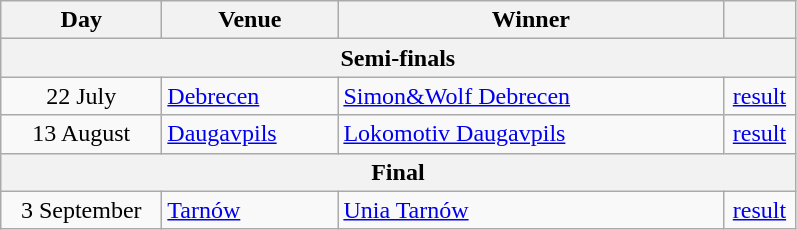<table class=wikitable>
<tr>
<th width=100px>Day</th>
<th width=110px>Venue</th>
<th width=250px>Winner</th>
<th width=40px></th>
</tr>
<tr>
<th colspan=4>Semi-finals</th>
</tr>
<tr>
<td align=center>22 July</td>
<td> <a href='#'>Debrecen</a></td>
<td> <a href='#'>Simon&Wolf Debrecen</a></td>
<td align=center><a href='#'>result</a></td>
</tr>
<tr>
<td align=center>13 August</td>
<td> <a href='#'>Daugavpils</a></td>
<td> <a href='#'>Lokomotiv Daugavpils</a></td>
<td align=center><a href='#'>result</a></td>
</tr>
<tr>
<th colspan=4>Final</th>
</tr>
<tr>
<td align=center>3 September</td>
<td> <a href='#'>Tarnów</a></td>
<td> <a href='#'>Unia Tarnów</a></td>
<td align=center><a href='#'>result</a></td>
</tr>
</table>
